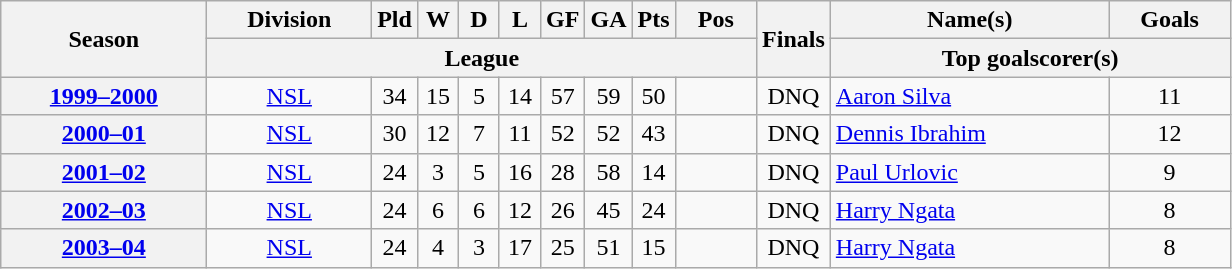<table class="wikitable sortable" style="text-align: center">
<tr>
<th rowspan="2" scope="col">Season</th>
<th scope="col">Division</th>
<th width="20" scope="col">Pld</th>
<th width="20" scope="col">W</th>
<th width="20" scope="col">D</th>
<th width="20" scope="col">L</th>
<th width="20" scope="col">GF</th>
<th width="20" scope="col">GA</th>
<th width="20" scope="col">Pts</th>
<th scope="col">Pos</th>
<th rowspan="2" width="6%" scope="col" class="unsortable">Finals</th>
<th scope="col">Name(s)</th>
<th scope="col">Goals</th>
</tr>
<tr class="unsortable">
<th colspan="9" scope="col">League</th>
<th colspan="2" scope="col">Top goalscorer(s)</th>
</tr>
<tr>
<th><a href='#'>1999–2000</a></th>
<td><a href='#'>NSL</a></td>
<td>34</td>
<td>15</td>
<td>5</td>
<td>14</td>
<td>57</td>
<td>59</td>
<td>50</td>
<td></td>
<td>DNQ</td>
<td align=left> <a href='#'>Aaron Silva</a></td>
<td>11</td>
</tr>
<tr>
<th><a href='#'>2000–01</a></th>
<td><a href='#'>NSL</a></td>
<td>30</td>
<td>12</td>
<td>7</td>
<td>11</td>
<td>52</td>
<td>52</td>
<td>43</td>
<td></td>
<td>DNQ</td>
<td align=left> <a href='#'>Dennis Ibrahim</a></td>
<td>12</td>
</tr>
<tr>
<th><a href='#'>2001–02</a></th>
<td><a href='#'>NSL</a></td>
<td>24</td>
<td>3</td>
<td>5</td>
<td>16</td>
<td>28</td>
<td>58</td>
<td>14</td>
<td></td>
<td>DNQ</td>
<td align=left> <a href='#'>Paul Urlovic</a></td>
<td>9</td>
</tr>
<tr>
<th><a href='#'>2002–03</a></th>
<td><a href='#'>NSL</a></td>
<td>24</td>
<td>6</td>
<td>6</td>
<td>12</td>
<td>26</td>
<td>45</td>
<td>24</td>
<td></td>
<td>DNQ</td>
<td align=left> <a href='#'>Harry Ngata</a></td>
<td>8</td>
</tr>
<tr>
<th><a href='#'>2003–04</a></th>
<td><a href='#'>NSL</a></td>
<td>24</td>
<td>4</td>
<td>3</td>
<td>17</td>
<td>25</td>
<td>51</td>
<td>15</td>
<td></td>
<td>DNQ</td>
<td align=left> <a href='#'>Harry Ngata</a></td>
<td>8</td>
</tr>
</table>
